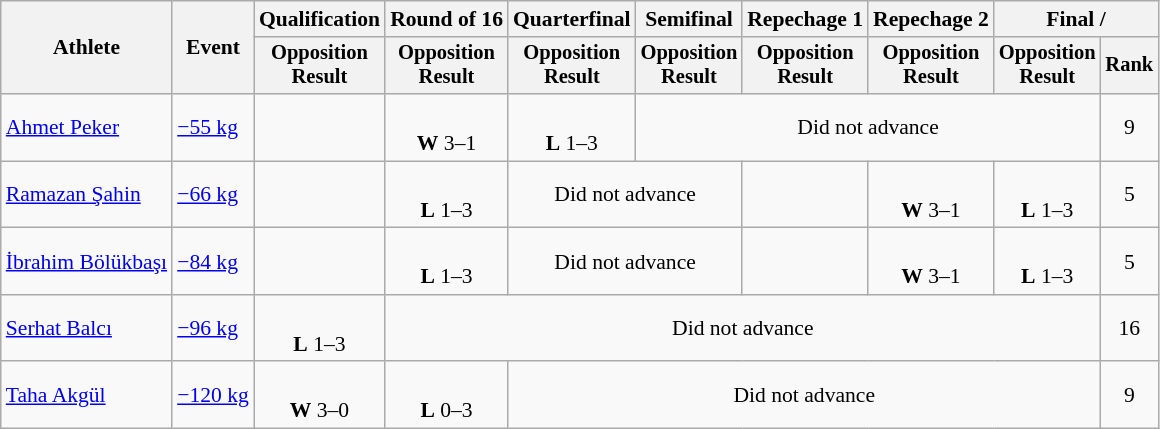<table class="wikitable" style="font-size:90%">
<tr>
<th rowspan="2">Athlete</th>
<th rowspan="2">Event</th>
<th>Qualification</th>
<th>Round of 16</th>
<th>Quarterfinal</th>
<th>Semifinal</th>
<th>Repechage 1</th>
<th>Repechage 2</th>
<th colspan=2>Final / </th>
</tr>
<tr style="font-size: 95%">
<th>Opposition<br>Result</th>
<th>Opposition<br>Result</th>
<th>Opposition<br>Result</th>
<th>Opposition<br>Result</th>
<th>Opposition<br>Result</th>
<th>Opposition<br>Result</th>
<th>Opposition<br>Result</th>
<th>Rank</th>
</tr>
<tr align=center>
<td align=left><a href='#'>Ahmet Peker</a></td>
<td align=left><a href='#'>−55 kg</a></td>
<td></td>
<td><br><strong>W</strong> 3–1 <sup></sup></td>
<td><br><strong>L</strong> 1–3 <sup></sup></td>
<td colspan=4>Did not advance</td>
<td>9</td>
</tr>
<tr align=center>
<td align=left><a href='#'>Ramazan Şahin</a></td>
<td align=left><a href='#'>−66 kg</a></td>
<td></td>
<td><br><strong>L</strong> 1–3 <sup></sup></td>
<td colspan=2>Did not advance</td>
<td></td>
<td><br><strong>W</strong> 3–1 <sup></sup></td>
<td><br><strong>L</strong> 1–3 <sup></sup></td>
<td>5</td>
</tr>
<tr align=center>
<td align=left><a href='#'>İbrahim Bölükbaşı</a></td>
<td align=left><a href='#'>−84 kg</a></td>
<td></td>
<td><br> <strong>L</strong> 1–3 <sup></sup></td>
<td colspan=2>Did not advance</td>
<td></td>
<td><br><strong>W</strong> 3–1 <sup></sup></td>
<td><br> <strong>L</strong> 1–3 <sup></sup></td>
<td>5</td>
</tr>
<tr align=center>
<td align=left><a href='#'>Serhat Balcı</a></td>
<td align=left><a href='#'>−96 kg</a></td>
<td><br><strong>L</strong> 1–3 <sup></sup></td>
<td colspan=6>Did not advance</td>
<td>16</td>
</tr>
<tr align=center>
<td align=left><a href='#'>Taha Akgül</a></td>
<td align=left><a href='#'>−120 kg</a></td>
<td><br><strong>W</strong> 3–0 <sup></sup></td>
<td><br> <strong>L</strong> 0–3 <sup></sup></td>
<td colspan=5>Did not advance</td>
<td>9</td>
</tr>
</table>
